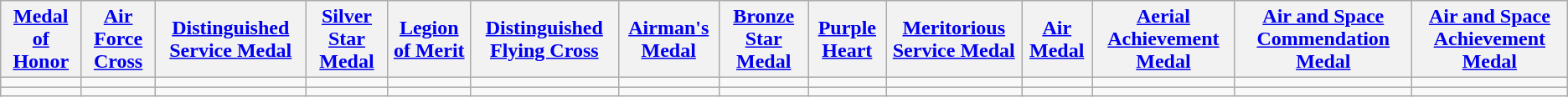<table class="wikitable">
<tr>
<th><a href='#'>Medal of Honor</a></th>
<th><a href='#'>Air Force Cross</a></th>
<th><a href='#'>Distinguished Service Medal</a></th>
<th><a href='#'>Silver Star Medal</a></th>
<th><a href='#'>Legion of Merit</a></th>
<th><a href='#'>Distinguished Flying Cross</a></th>
<th><a href='#'>Airman's Medal</a></th>
<th><a href='#'>Bronze Star Medal</a></th>
<th><a href='#'>Purple Heart</a></th>
<th><a href='#'>Meritorious Service Medal</a></th>
<th><a href='#'>Air Medal</a></th>
<th><a href='#'>Aerial Achievement Medal</a></th>
<th><a href='#'>Air and Space Commendation Medal</a></th>
<th><a href='#'>Air and Space Achievement Medal</a></th>
</tr>
<tr>
<td></td>
<td></td>
<td></td>
<td></td>
<td></td>
<td></td>
<td></td>
<td></td>
<td></td>
<td></td>
<td></td>
<td></td>
<td></td>
<td></td>
</tr>
<tr>
<td></td>
<td></td>
<td></td>
<td></td>
<td></td>
<td></td>
<td></td>
<td></td>
<td></td>
<td></td>
<td></td>
<td></td>
<td></td>
<td></td>
</tr>
</table>
